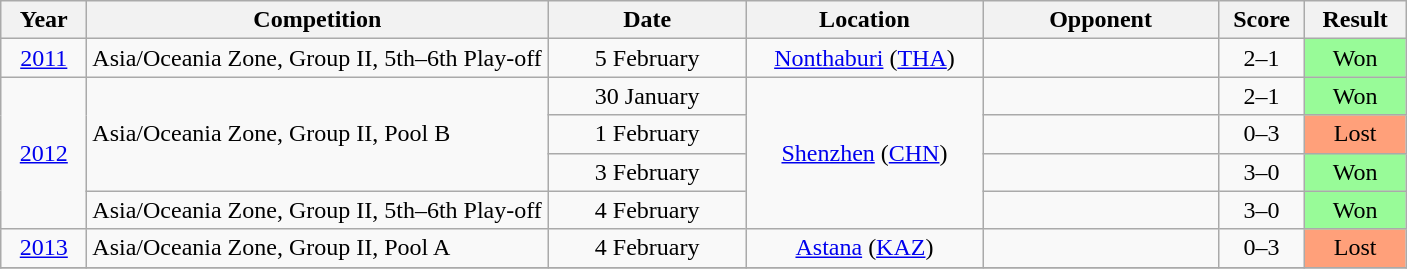<table class="wikitable">
<tr>
<th width="50">Year</th>
<th width="300">Competition</th>
<th width="125">Date</th>
<th width="150">Location</th>
<th width="150">Opponent</th>
<th width="50">Score</th>
<th width="60">Result</th>
</tr>
<tr>
<td align="center"><a href='#'>2011</a></td>
<td>Asia/Oceania Zone, Group II, 5th–6th Play-off</td>
<td align="center">5 February</td>
<td align="center"><a href='#'>Nonthaburi</a> (<a href='#'>THA</a>)</td>
<td></td>
<td align="center">2–1</td>
<td align="center" bgcolor="#98FB98">Won</td>
</tr>
<tr>
<td align="center" rowspan="4"><a href='#'>2012</a></td>
<td rowspan="3">Asia/Oceania Zone, Group II, Pool B</td>
<td align="center">30 January</td>
<td align="center" rowspan="4"><a href='#'>Shenzhen</a> (<a href='#'>CHN</a>)</td>
<td></td>
<td align="center">2–1</td>
<td align="center" bgcolor="#98FB98">Won</td>
</tr>
<tr>
<td align="center">1 February</td>
<td></td>
<td align="center">0–3</td>
<td align="center" bgcolor="#FFA07A">Lost</td>
</tr>
<tr>
<td align="center">3 February</td>
<td></td>
<td align="center">3–0</td>
<td align="center" bgcolor="#98FB98">Won</td>
</tr>
<tr>
<td>Asia/Oceania Zone, Group II, 5th–6th Play-off</td>
<td align="center">4 February</td>
<td></td>
<td align="center">3–0</td>
<td align="center" bgcolor="#98FB98">Won</td>
</tr>
<tr>
<td align="center"><a href='#'>2013</a></td>
<td>Asia/Oceania Zone, Group II, Pool A</td>
<td align="center">4 February</td>
<td align="center"><a href='#'>Astana</a> (<a href='#'>KAZ</a>)</td>
<td></td>
<td align="center">0–3</td>
<td align="center" bgcolor="#FFA07A">Lost</td>
</tr>
<tr>
</tr>
</table>
